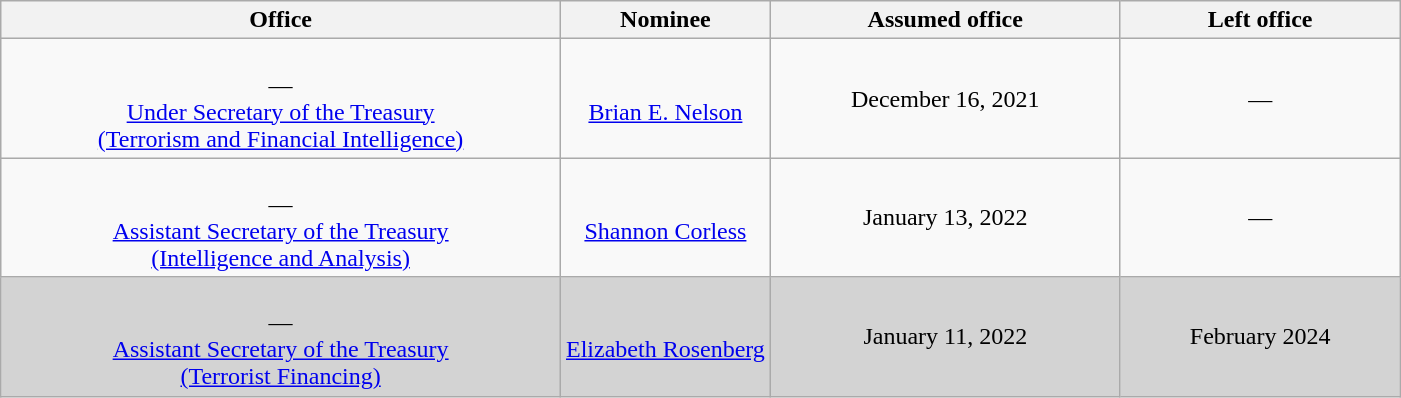<table class="wikitable sortable" style="text-align:center">
<tr>
<th style="width:40%;">Office</th>
<th style="width:15%;">Nominee</th>
<th style="width:25%;" data-sort-type="date">Assumed office</th>
<th style="width:20%;" data-sort-type="date">Left office</th>
</tr>
<tr>
<td><br>—<br><a href='#'>Under Secretary of the Treasury<br>(Terrorism and Financial Intelligence)</a></td>
<td><br><a href='#'>Brian E. Nelson</a></td>
<td>December 16, 2021<br></td>
<td>—</td>
</tr>
<tr>
<td><br>—<br><a href='#'>Assistant Secretary of the Treasury<br>(Intelligence and Analysis)</a></td>
<td><br><a href='#'>Shannon Corless</a></td>
<td>January 13, 2022<br></td>
<td>—</td>
</tr>
<tr style="background:lightgray;">
<td><br>—<br><a href='#'>Assistant Secretary of the Treasury<br>(Terrorist Financing)</a></td>
<td><br><a href='#'>Elizabeth Rosenberg</a></td>
<td>January 11, 2022<br></td>
<td>February 2024</td>
</tr>
</table>
